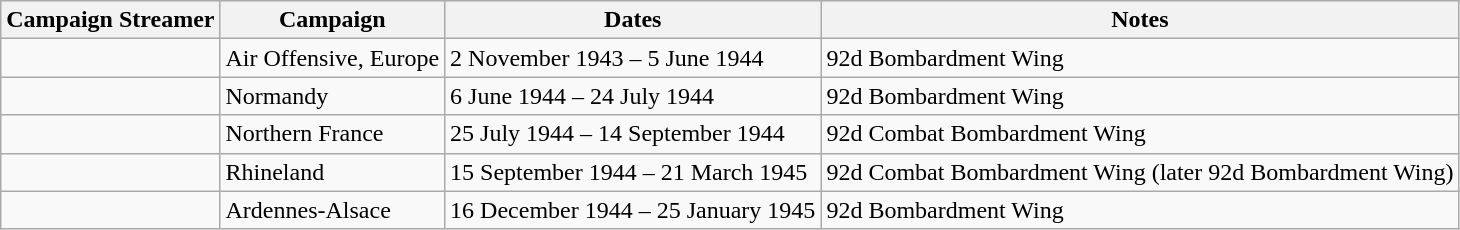<table class="wikitable">
<tr style="background:#efefef;">
<th>Campaign Streamer</th>
<th>Campaign</th>
<th>Dates</th>
<th>Notes</th>
</tr>
<tr>
<td></td>
<td>Air Offensive, Europe</td>
<td>2 November 1943 – 5 June 1944</td>
<td>92d Bombardment Wing</td>
</tr>
<tr>
<td></td>
<td>Normandy</td>
<td>6 June 1944 – 24 July 1944</td>
<td>92d Bombardment Wing</td>
</tr>
<tr>
<td></td>
<td>Northern France</td>
<td>25 July 1944 – 14 September 1944</td>
<td>92d Combat Bombardment Wing</td>
</tr>
<tr>
<td></td>
<td>Rhineland</td>
<td>15 September 1944 – 21 March 1945</td>
<td>92d Combat Bombardment Wing (later 92d Bombardment Wing)</td>
</tr>
<tr>
<td></td>
<td>Ardennes-Alsace</td>
<td>16 December 1944 – 25 January 1945</td>
<td>92d Bombardment Wing</td>
</tr>
</table>
